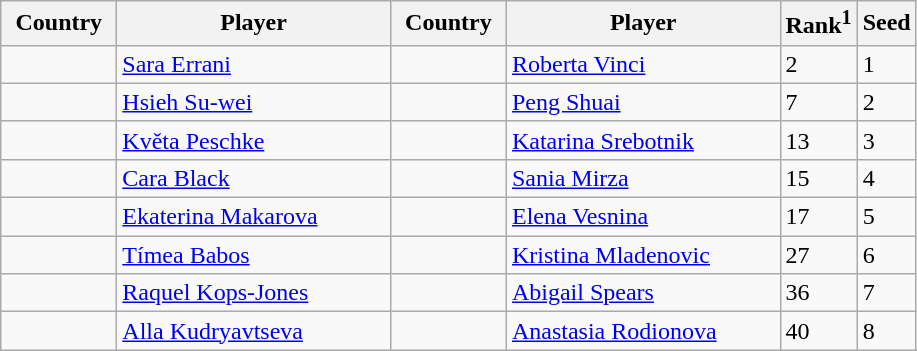<table class="sortable wikitable">
<tr>
<th width="70">Country</th>
<th width="175">Player</th>
<th width="70">Country</th>
<th width="175">Player</th>
<th>Rank<sup>1</sup></th>
<th>Seed</th>
</tr>
<tr>
<td></td>
<td><a href='#'>Sara Errani</a></td>
<td></td>
<td><a href='#'>Roberta Vinci</a></td>
<td>2</td>
<td>1</td>
</tr>
<tr>
<td></td>
<td><a href='#'>Hsieh Su-wei</a></td>
<td></td>
<td><a href='#'>Peng Shuai</a></td>
<td>7</td>
<td>2</td>
</tr>
<tr>
<td></td>
<td><a href='#'>Květa Peschke</a></td>
<td></td>
<td><a href='#'>Katarina Srebotnik</a></td>
<td>13</td>
<td>3</td>
</tr>
<tr>
<td></td>
<td><a href='#'>Cara Black</a></td>
<td></td>
<td><a href='#'>Sania Mirza</a></td>
<td>15</td>
<td>4</td>
</tr>
<tr>
<td></td>
<td><a href='#'>Ekaterina Makarova</a></td>
<td></td>
<td><a href='#'>Elena Vesnina</a></td>
<td>17</td>
<td>5</td>
</tr>
<tr>
<td></td>
<td><a href='#'>Tímea Babos</a></td>
<td></td>
<td><a href='#'>Kristina Mladenovic</a></td>
<td>27</td>
<td>6</td>
</tr>
<tr>
<td></td>
<td><a href='#'>Raquel Kops-Jones</a></td>
<td></td>
<td><a href='#'>Abigail Spears</a></td>
<td>36</td>
<td>7</td>
</tr>
<tr>
<td></td>
<td><a href='#'>Alla Kudryavtseva</a></td>
<td></td>
<td><a href='#'>Anastasia Rodionova</a></td>
<td>40</td>
<td>8</td>
</tr>
</table>
